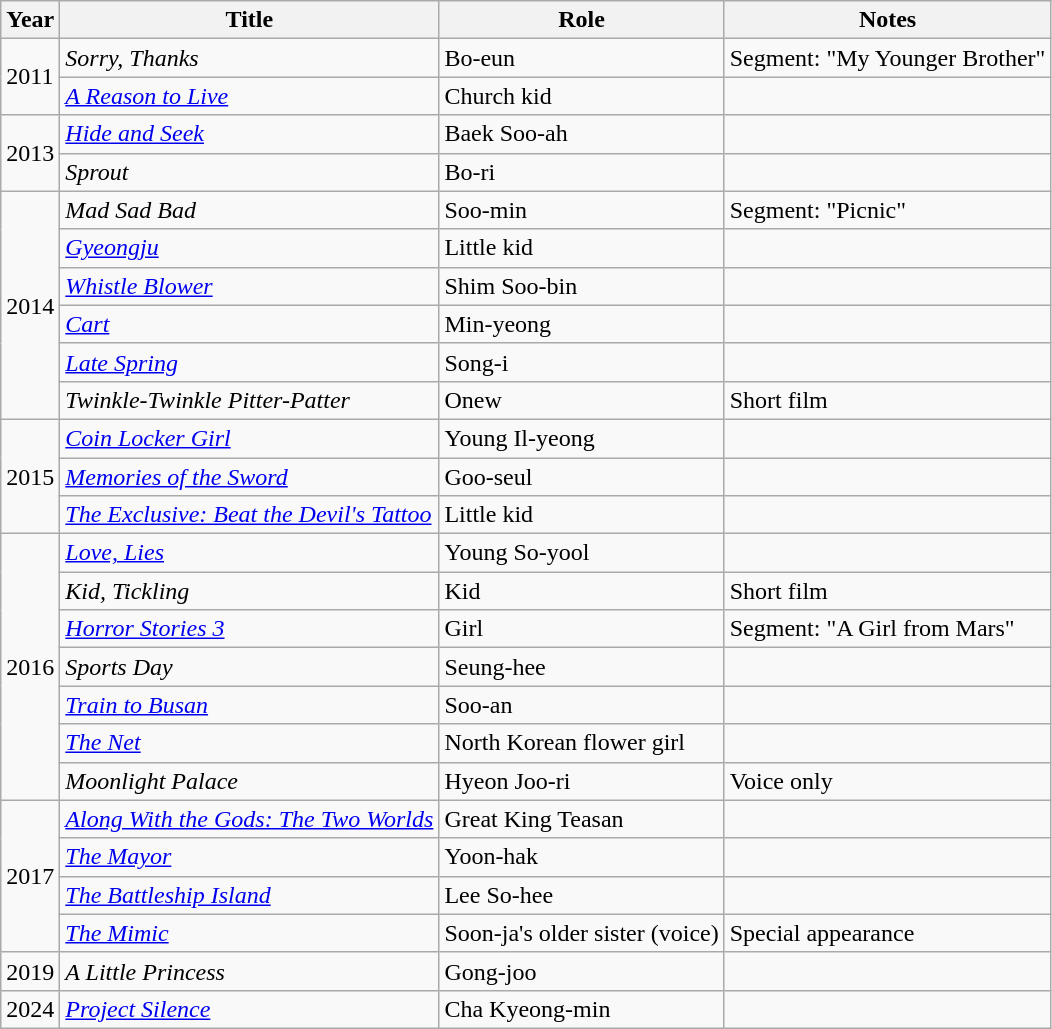<table class="wikitable sortable">
<tr>
<th>Year</th>
<th>Title</th>
<th>Role</th>
<th>Notes</th>
</tr>
<tr>
<td rowspan="2">2011</td>
<td><em>Sorry, Thanks</em></td>
<td>Bo-eun</td>
<td>Segment: "My Younger Brother"</td>
</tr>
<tr>
<td><a href='#'><em>A Reason to Live</em></a></td>
<td>Church kid</td>
<td></td>
</tr>
<tr>
<td rowspan="2">2013</td>
<td><a href='#'><em>Hide and Seek</em></a></td>
<td>Baek Soo-ah</td>
<td></td>
</tr>
<tr>
<td><em>Sprout</em></td>
<td>Bo-ri</td>
<td></td>
</tr>
<tr>
<td rowspan="6">2014</td>
<td><em>Mad Sad Bad</em></td>
<td>Soo-min</td>
<td>Segment: "Picnic"</td>
</tr>
<tr>
<td><a href='#'><em>Gyeongju</em></a></td>
<td>Little kid</td>
<td></td>
</tr>
<tr>
<td><a href='#'><em>Whistle Blower</em></a></td>
<td>Shim Soo-bin</td>
<td></td>
</tr>
<tr>
<td><a href='#'><em>Cart</em></a></td>
<td>Min-yeong</td>
<td></td>
</tr>
<tr>
<td><a href='#'><em>Late Spring</em></a></td>
<td>Song-i</td>
<td></td>
</tr>
<tr>
<td><em>Twinkle-Twinkle Pitter-Patter</em></td>
<td>Onew</td>
<td>Short film</td>
</tr>
<tr>
<td rowspan="3">2015</td>
<td><em><a href='#'>Coin Locker Girl</a></em></td>
<td>Young Il-yeong</td>
<td></td>
</tr>
<tr>
<td><em><a href='#'>Memories of the Sword</a></em></td>
<td>Goo-seul</td>
<td></td>
</tr>
<tr>
<td><em><a href='#'>The Exclusive: Beat the Devil's Tattoo</a></em></td>
<td>Little kid</td>
<td></td>
</tr>
<tr>
<td rowspan="7">2016</td>
<td><a href='#'><em>Love, Lies</em></a></td>
<td>Young So-yool</td>
<td></td>
</tr>
<tr>
<td><em>Kid, Tickling</em></td>
<td>Kid</td>
<td>Short film</td>
</tr>
<tr>
<td><em><a href='#'>Horror Stories 3</a></em></td>
<td>Girl</td>
<td>Segment:  "A Girl from Mars"</td>
</tr>
<tr>
<td><em>Sports Day</em></td>
<td>Seung-hee</td>
<td></td>
</tr>
<tr>
<td><em><a href='#'>Train to Busan</a></em></td>
<td>Soo-an</td>
<td></td>
</tr>
<tr>
<td><em><a href='#'>The Net</a></em></td>
<td>North Korean flower girl</td>
<td></td>
</tr>
<tr>
<td><em>Moonlight Palace</em></td>
<td>Hyeon Joo-ri</td>
<td>Voice only</td>
</tr>
<tr>
<td rowspan="4">2017</td>
<td><em><a href='#'>Along With the Gods: The Two Worlds</a></em></td>
<td>Great King Teasan</td>
<td></td>
</tr>
<tr>
<td><em><a href='#'>The Mayor</a></em></td>
<td>Yoon-hak</td>
<td></td>
</tr>
<tr>
<td><em><a href='#'>The Battleship Island</a></em></td>
<td>Lee So-hee</td>
<td></td>
</tr>
<tr>
<td><em><a href='#'>The Mimic</a></em></td>
<td>Soon-ja's older sister (voice)</td>
<td>Special appearance</td>
</tr>
<tr>
<td>2019</td>
<td><em>A Little Princess</em></td>
<td>Gong-joo</td>
<td></td>
</tr>
<tr>
<td>2024</td>
<td><em><a href='#'>Project Silence</a></em></td>
<td>Cha Kyeong-min</td>
<td></td>
</tr>
</table>
